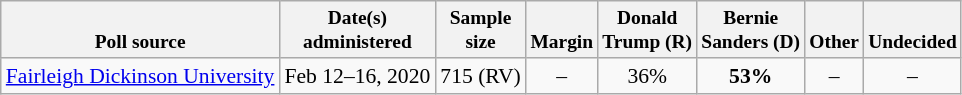<table class="wikitable" style="font-size:90%;text-align:center;">
<tr valign=bottom style="font-size:90%;">
<th>Poll source</th>
<th>Date(s)<br>administered</th>
<th>Sample<br>size</th>
<th>Margin<br></th>
<th>Donald<br>Trump (R)</th>
<th>Bernie<br>Sanders (D)</th>
<th>Other</th>
<th>Undecided</th>
</tr>
<tr>
<td style="text-align:left;"><a href='#'>Fairleigh Dickinson University</a></td>
<td>Feb 12–16, 2020</td>
<td>715 (RV)</td>
<td>–</td>
<td>36%</td>
<td><strong>53%</strong></td>
<td>–</td>
<td>–</td>
</tr>
</table>
